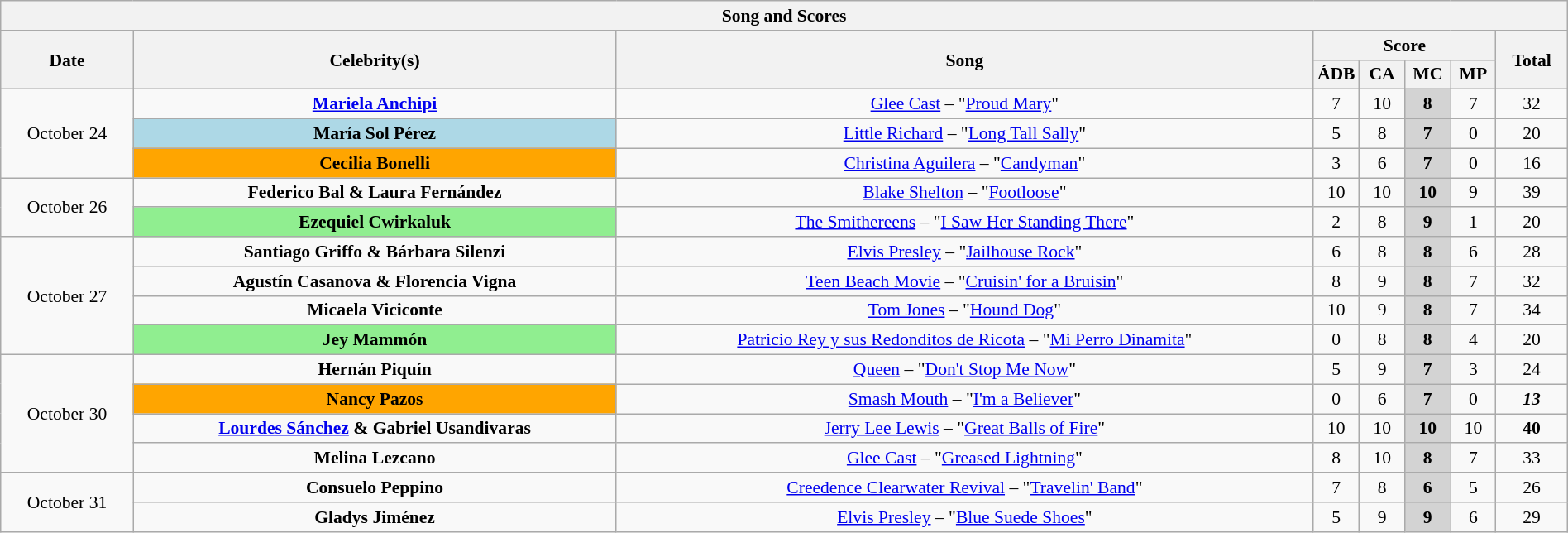<table class="wikitable collapsible collapsed" style="font-size:90%; text-align: center; width: 100%;">
<tr>
<th colspan="11" style="with: 100%;" align=center>Song and Scores</th>
</tr>
<tr>
<th rowspan="2">Date</th>
<th rowspan="2">Celebrity(s)</th>
<th rowspan="2">Song</th>
<th colspan="4">Score</th>
<th rowspan="2">Total</th>
</tr>
<tr>
<th width=30>ÁDB</th>
<th width=30>CA</th>
<th width=30>MC</th>
<th width=30>MP</th>
</tr>
<tr>
<td rowspan="3">October 24</td>
<td bgcolor=""><strong><a href='#'>Mariela Anchipi</a></strong></td>
<td><a href='#'>Glee Cast</a> – "<a href='#'>Proud Mary</a>"</td>
<td>7</td>
<td>10</td>
<td bgcolor="lightgrey"><strong>8</strong></td>
<td>7</td>
<td>32</td>
</tr>
<tr>
<td bgcolor="lightblue"><strong>María Sol Pérez</strong></td>
<td><a href='#'>Little Richard</a> – "<a href='#'>Long Tall Sally</a>"</td>
<td>5</td>
<td>8</td>
<td bgcolor="lightgrey"><strong>7</strong></td>
<td>0</td>
<td>20</td>
</tr>
<tr>
<td bgcolor="orange"><strong>Cecilia Bonelli</strong></td>
<td><a href='#'>Christina Aguilera</a> – "<a href='#'>Candyman</a>"</td>
<td>3</td>
<td>6</td>
<td bgcolor="lightgrey"><strong>7</strong></td>
<td>0</td>
<td>16</td>
</tr>
<tr>
<td rowspan="2">October 26</td>
<td bgcolor=""><strong>Federico Bal & Laura Fernández</strong></td>
<td><a href='#'>Blake Shelton</a> – "<a href='#'>Footloose</a>"</td>
<td>10</td>
<td>10</td>
<td bgcolor="lightgrey"><strong>10</strong></td>
<td>9</td>
<td>39</td>
</tr>
<tr>
<td bgcolor="lightgreen"><strong>Ezequiel Cwirkaluk</strong></td>
<td><a href='#'>The Smithereens</a> – "<a href='#'>I Saw Her Standing There</a>"</td>
<td>2</td>
<td>8</td>
<td bgcolor="lightgrey"><strong>9</strong></td>
<td>1</td>
<td>20</td>
</tr>
<tr>
<td rowspan="4">October 27</td>
<td bgcolor=""><strong>Santiago Griffo & Bárbara Silenzi</strong></td>
<td><a href='#'>Elvis Presley</a> – "<a href='#'>Jailhouse Rock</a>"</td>
<td>6</td>
<td>8</td>
<td bgcolor="lightgrey"><strong>8</strong></td>
<td>6</td>
<td>28</td>
</tr>
<tr>
<td bgcolor=""><strong>Agustín Casanova & Florencia Vigna</strong></td>
<td><a href='#'>Teen Beach Movie</a> – "<a href='#'>Cruisin' for a Bruisin</a>"</td>
<td>8</td>
<td>9</td>
<td bgcolor="lightgrey"><strong>8</strong></td>
<td>7</td>
<td>32</td>
</tr>
<tr>
<td bgcolor=""><strong>Micaela Viciconte</strong></td>
<td><a href='#'>Tom Jones</a> – "<a href='#'>Hound Dog</a>"</td>
<td>10</td>
<td>9</td>
<td bgcolor="lightgrey"><strong>8</strong></td>
<td>7</td>
<td>34</td>
</tr>
<tr>
<td bgcolor="lightgreen"><strong>Jey Mammón</strong></td>
<td><a href='#'>Patricio Rey y sus Redonditos de Ricota</a> – "<a href='#'>Mi Perro Dinamita</a>"</td>
<td>0</td>
<td>8</td>
<td bgcolor="lightgrey"><strong>8</strong></td>
<td>4</td>
<td>20</td>
</tr>
<tr>
<td rowspan="4">October 30</td>
<td bgcolor=""><strong>Hernán Piquín</strong></td>
<td><a href='#'>Queen</a> – "<a href='#'>Don't Stop Me Now</a>"</td>
<td>5</td>
<td>9</td>
<td bgcolor="lightgrey"><strong>7</strong></td>
<td>3</td>
<td>24</td>
</tr>
<tr>
<td bgcolor="orange"><strong>Nancy Pazos</strong></td>
<td><a href='#'>Smash Mouth</a> – "<a href='#'>I'm a Believer</a>"</td>
<td>0</td>
<td>6</td>
<td bgcolor="lightgrey"><strong>7</strong></td>
<td>0</td>
<td><span><strong><em>13</em></strong></span></td>
</tr>
<tr>
<td bgcolor=""><strong><a href='#'>Lourdes Sánchez</a> & Gabriel Usandivaras</strong></td>
<td><a href='#'>Jerry Lee Lewis</a> – "<a href='#'>Great Balls of Fire</a>"</td>
<td>10</td>
<td>10</td>
<td bgcolor="lightgrey"><strong>10</strong></td>
<td>10</td>
<td><span><strong>40</strong></span></td>
</tr>
<tr>
<td bgcolor=""><strong>Melina Lezcano</strong></td>
<td><a href='#'>Glee Cast</a> – "<a href='#'>Greased Lightning</a>"</td>
<td>8</td>
<td>10</td>
<td bgcolor="lightgrey"><strong>8</strong></td>
<td>7</td>
<td>33</td>
</tr>
<tr>
<td rowspan="2">October 31</td>
<td bgcolor=""><strong>Consuelo Peppino</strong></td>
<td><a href='#'>Creedence Clearwater Revival</a> – "<a href='#'>Travelin' Band</a>"</td>
<td>7</td>
<td>8</td>
<td bgcolor="lightgrey"><strong>6</strong></td>
<td>5</td>
<td>26</td>
</tr>
<tr>
<td bgcolor=""><strong>Gladys Jiménez</strong></td>
<td><a href='#'>Elvis Presley</a> – "<a href='#'>Blue Suede Shoes</a>"</td>
<td>5</td>
<td>9</td>
<td bgcolor="lightgrey"><strong>9</strong></td>
<td>6</td>
<td>29</td>
</tr>
</table>
